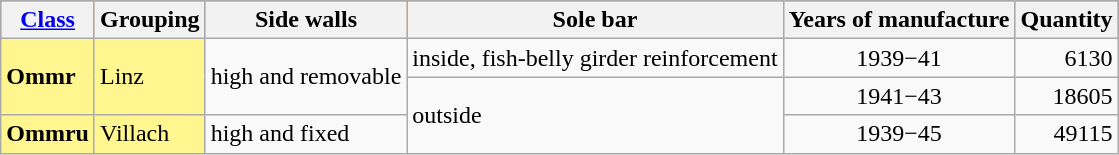<table class="wikitable">
<tr style="background:#FF7F24">
<th align="center"><a href='#'>Class</a></th>
<th align="center">Grouping</th>
<th align="center">Side walls</th>
<th align="center">Sole bar</th>
<th align="center">Years of manufacture</th>
<th align="center">Quantity</th>
</tr>
<tr>
<td style="background:#FFF68F" rowspan="2"><strong>Ommr</strong></td>
<td style="background:#FFF68F" rowspan="2">Linz</td>
<td rowspan="2"> high and removable</td>
<td>inside, fish-belly girder reinforcement</td>
<td align="center">1939−41</td>
<td align="right">6130</td>
</tr>
<tr>
<td rowspan="2">outside</td>
<td align="center">1941−43</td>
<td align="right">18605</td>
</tr>
<tr>
<td style="background:#FFF68F"><strong>Ommru</strong></td>
<td style="background:#FFF68F">Villach</td>
<td> high and fixed</td>
<td align="center">1939−45</td>
<td align="right">49115</td>
</tr>
</table>
